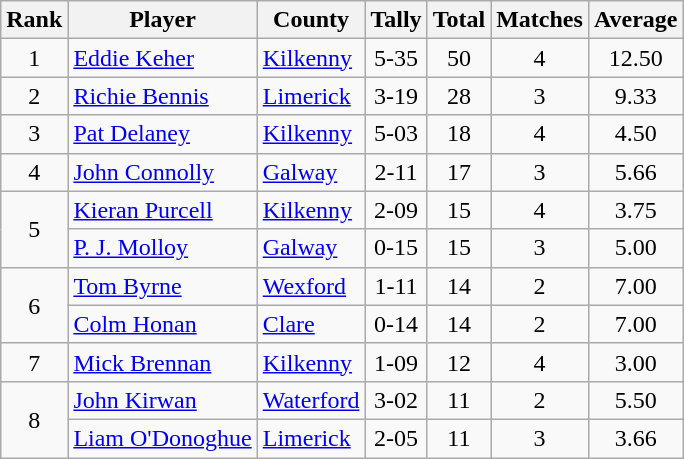<table class="wikitable">
<tr>
<th>Rank</th>
<th>Player</th>
<th>County</th>
<th>Tally</th>
<th>Total</th>
<th>Matches</th>
<th>Average</th>
</tr>
<tr>
<td rowspan=1 align=center>1</td>
<td><a href='#'>Eddie Keher</a></td>
<td><a href='#'>Kilkenny</a></td>
<td align=center>5-35</td>
<td align=center>50</td>
<td align=center>4</td>
<td align=center>12.50</td>
</tr>
<tr>
<td rowspan=1 align=center>2</td>
<td><a href='#'>Richie Bennis</a></td>
<td><a href='#'>Limerick</a></td>
<td align=center>3-19</td>
<td align=center>28</td>
<td align=center>3</td>
<td align=center>9.33</td>
</tr>
<tr>
<td rowspan=1 align=center>3</td>
<td><a href='#'>Pat Delaney</a></td>
<td><a href='#'>Kilkenny</a></td>
<td align=center>5-03</td>
<td align=center>18</td>
<td align=center>4</td>
<td align=center>4.50</td>
</tr>
<tr>
<td rowspan=1 align=center>4</td>
<td><a href='#'>John Connolly</a></td>
<td><a href='#'>Galway</a></td>
<td align=center>2-11</td>
<td align=center>17</td>
<td align=center>3</td>
<td align=center>5.66</td>
</tr>
<tr>
<td rowspan=2 align=center>5</td>
<td><a href='#'>Kieran Purcell</a></td>
<td><a href='#'>Kilkenny</a></td>
<td align=center>2-09</td>
<td align=center>15</td>
<td align=center>4</td>
<td align=center>3.75</td>
</tr>
<tr>
<td><a href='#'>P. J. Molloy</a></td>
<td><a href='#'>Galway</a></td>
<td align=center>0-15</td>
<td align=center>15</td>
<td align=center>3</td>
<td align=center>5.00</td>
</tr>
<tr>
<td rowspan=2 align=center>6</td>
<td><a href='#'>Tom Byrne</a></td>
<td><a href='#'>Wexford</a></td>
<td align=center>1-11</td>
<td align=center>14</td>
<td align=center>2</td>
<td align=center>7.00</td>
</tr>
<tr>
<td><a href='#'>Colm Honan</a></td>
<td><a href='#'>Clare</a></td>
<td align=center>0-14</td>
<td align=center>14</td>
<td align=center>2</td>
<td align=center>7.00</td>
</tr>
<tr>
<td rowspan=1 align=center>7</td>
<td><a href='#'>Mick Brennan</a></td>
<td><a href='#'>Kilkenny</a></td>
<td align=center>1-09</td>
<td align=center>12</td>
<td align=center>4</td>
<td align=center>3.00</td>
</tr>
<tr>
<td rowspan=2 align=center>8</td>
<td><a href='#'>John Kirwan</a></td>
<td><a href='#'>Waterford</a></td>
<td align=center>3-02</td>
<td align=center>11</td>
<td align=center>2</td>
<td align=center>5.50</td>
</tr>
<tr>
<td><a href='#'>Liam O'Donoghue</a></td>
<td><a href='#'>Limerick</a></td>
<td align=center>2-05</td>
<td align=center>11</td>
<td align=center>3</td>
<td align=center>3.66</td>
</tr>
</table>
